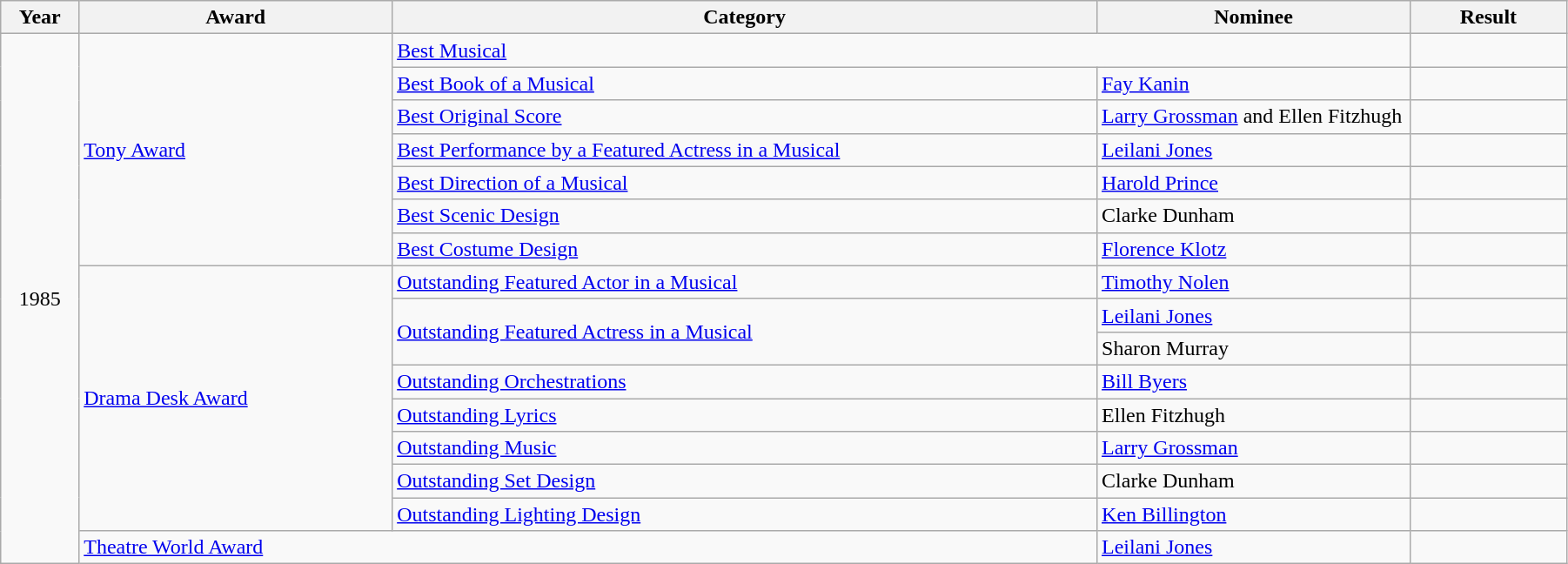<table class="wikitable" width="95%">
<tr>
<th width="5%">Year</th>
<th width="20%">Award</th>
<th width="45%">Category</th>
<th width="20%">Nominee</th>
<th width="10%">Result</th>
</tr>
<tr>
<td rowspan="16" align="center">1985</td>
<td rowspan="7"><a href='#'>Tony Award</a></td>
<td colspan="2"><a href='#'>Best Musical</a></td>
<td></td>
</tr>
<tr>
<td><a href='#'>Best Book of a Musical</a></td>
<td><a href='#'>Fay Kanin</a></td>
<td></td>
</tr>
<tr>
<td><a href='#'>Best Original Score</a></td>
<td><a href='#'>Larry Grossman</a> and Ellen Fitzhugh</td>
<td></td>
</tr>
<tr>
<td><a href='#'>Best Performance by a Featured Actress in a Musical</a></td>
<td><a href='#'>Leilani Jones</a></td>
<td></td>
</tr>
<tr>
<td><a href='#'>Best Direction of a Musical</a></td>
<td><a href='#'>Harold Prince</a></td>
<td></td>
</tr>
<tr>
<td><a href='#'>Best Scenic Design</a></td>
<td>Clarke Dunham</td>
<td></td>
</tr>
<tr>
<td><a href='#'>Best Costume Design</a></td>
<td><a href='#'>Florence Klotz</a></td>
<td></td>
</tr>
<tr>
<td rowspan="8"><a href='#'>Drama Desk Award</a></td>
<td><a href='#'>Outstanding Featured Actor in a Musical</a></td>
<td><a href='#'>Timothy Nolen</a></td>
<td></td>
</tr>
<tr>
<td rowspan="2"><a href='#'>Outstanding Featured Actress in a Musical</a></td>
<td><a href='#'>Leilani Jones</a></td>
<td></td>
</tr>
<tr>
<td>Sharon Murray</td>
<td></td>
</tr>
<tr>
<td><a href='#'>Outstanding Orchestrations</a></td>
<td><a href='#'>Bill Byers</a></td>
<td></td>
</tr>
<tr>
<td><a href='#'>Outstanding Lyrics</a></td>
<td>Ellen Fitzhugh</td>
<td></td>
</tr>
<tr>
<td><a href='#'>Outstanding Music</a></td>
<td><a href='#'>Larry Grossman</a></td>
<td></td>
</tr>
<tr>
<td><a href='#'>Outstanding Set Design</a></td>
<td>Clarke Dunham</td>
<td></td>
</tr>
<tr>
<td><a href='#'>Outstanding Lighting Design</a></td>
<td><a href='#'>Ken Billington</a></td>
<td></td>
</tr>
<tr>
<td colspan="2"><a href='#'>Theatre World Award</a></td>
<td><a href='#'>Leilani Jones</a></td>
<td></td>
</tr>
</table>
